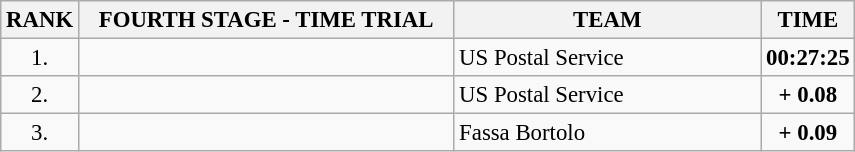<table class="wikitable" style="font-size:95%;">
<tr>
<th>RANK</th>
<th align="left" style="width: 16em">FOURTH STAGE - TIME TRIAL</th>
<th align="left" style="width: 13em">TEAM</th>
<th>TIME</th>
</tr>
<tr>
<td align="center">1.</td>
<td></td>
<td>US Postal Service</td>
<td align="center"><strong>00:27:25</strong></td>
</tr>
<tr>
<td align="center">2.</td>
<td></td>
<td>US Postal Service</td>
<td align="center"><strong>+ 0.08</strong></td>
</tr>
<tr>
<td align="center">3.</td>
<td></td>
<td>Fassa Bortolo</td>
<td align="center"><strong>+ 0.09</strong></td>
</tr>
</table>
